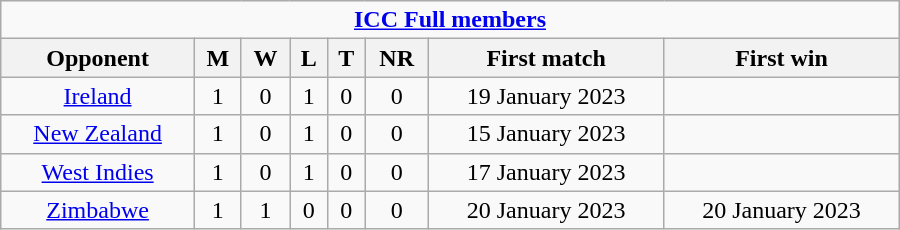<table class="wikitable" style="text-align: center; width: 600px">
<tr>
<td colspan="30" style="text-align: center;"><strong><a href='#'>ICC Full members</a></strong></td>
</tr>
<tr>
<th>Opponent</th>
<th>M</th>
<th>W</th>
<th>L</th>
<th>T</th>
<th>NR</th>
<th>First match</th>
<th>First win</th>
</tr>
<tr>
<td> <a href='#'>Ireland</a></td>
<td>1</td>
<td>0</td>
<td>1</td>
<td>0</td>
<td>0</td>
<td>19 January 2023</td>
<td></td>
</tr>
<tr>
<td> <a href='#'>New Zealand</a></td>
<td>1</td>
<td>0</td>
<td>1</td>
<td>0</td>
<td>0</td>
<td>15 January 2023</td>
<td></td>
</tr>
<tr>
<td> <a href='#'>West Indies</a></td>
<td>1</td>
<td>0</td>
<td>1</td>
<td>0</td>
<td>0</td>
<td>17 January 2023</td>
<td></td>
</tr>
<tr>
<td> <a href='#'>Zimbabwe</a></td>
<td>1</td>
<td>1</td>
<td>0</td>
<td>0</td>
<td>0</td>
<td>20 January 2023</td>
<td>20 January 2023</td>
</tr>
</table>
